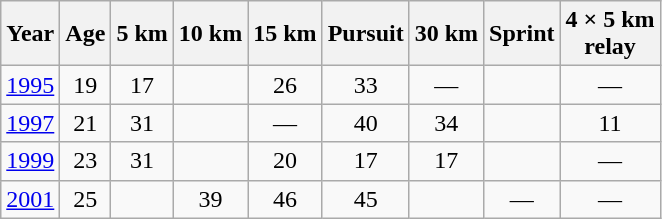<table class="wikitable" style="text-align: center;">
<tr>
<th scope="col">Year</th>
<th scope="col">Age</th>
<th scope="col">5 km</th>
<th scope="col">10 km</th>
<th scope="col">15 km</th>
<th scope="col">Pursuit</th>
<th scope="col">30 km</th>
<th scope="col">Sprint</th>
<th scope="col">4 × 5 km<br>relay</th>
</tr>
<tr>
<td><a href='#'>1995</a></td>
<td>19</td>
<td>17</td>
<td></td>
<td>26</td>
<td>33</td>
<td>—</td>
<td></td>
<td>—</td>
</tr>
<tr>
<td><a href='#'>1997</a></td>
<td>21</td>
<td>31</td>
<td></td>
<td>—</td>
<td>40</td>
<td>34</td>
<td></td>
<td>11</td>
</tr>
<tr>
<td><a href='#'>1999</a></td>
<td>23</td>
<td>31</td>
<td></td>
<td>20</td>
<td>17</td>
<td>17</td>
<td></td>
<td>—</td>
</tr>
<tr>
<td><a href='#'>2001</a></td>
<td>25</td>
<td></td>
<td>39</td>
<td>46</td>
<td>45</td>
<td></td>
<td>—</td>
<td>—</td>
</tr>
</table>
